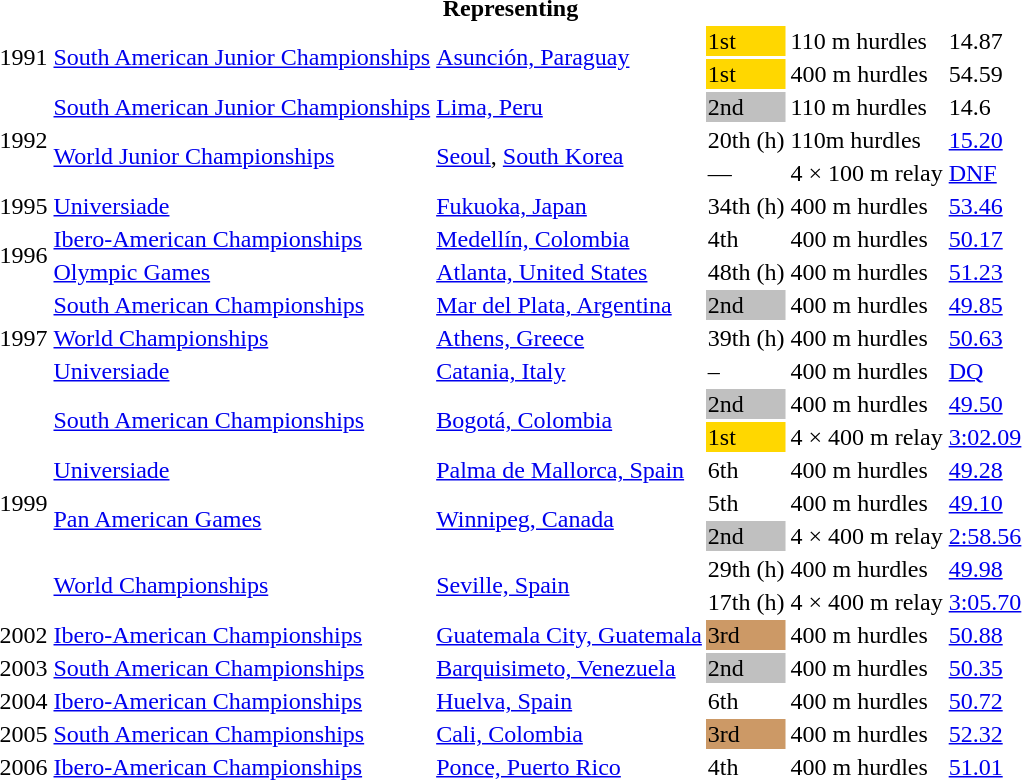<table>
<tr>
<th colspan="6">Representing </th>
</tr>
<tr>
<td rowspan=2>1991</td>
<td rowspan=2><a href='#'>South American Junior Championships</a></td>
<td rowspan=2><a href='#'>Asunción, Paraguay</a></td>
<td bgcolor=gold>1st</td>
<td>110 m hurdles</td>
<td>14.87</td>
</tr>
<tr>
<td bgcolor=gold>1st</td>
<td>400 m hurdles</td>
<td>54.59</td>
</tr>
<tr>
<td rowspan=3>1992</td>
<td><a href='#'>South American Junior Championships</a></td>
<td><a href='#'>Lima, Peru</a></td>
<td bgcolor=silver>2nd</td>
<td>110 m hurdles</td>
<td>14.6</td>
</tr>
<tr>
<td rowspan=2><a href='#'>World Junior Championships</a></td>
<td rowspan=2><a href='#'>Seoul</a>, <a href='#'>South Korea</a></td>
<td>20th (h)</td>
<td>110m hurdles</td>
<td><a href='#'>15.20</a></td>
</tr>
<tr>
<td>—</td>
<td>4 × 100 m relay</td>
<td><a href='#'>DNF</a></td>
</tr>
<tr>
<td>1995</td>
<td><a href='#'>Universiade</a></td>
<td><a href='#'>Fukuoka, Japan</a></td>
<td>34th (h)</td>
<td>400 m hurdles</td>
<td><a href='#'>53.46</a></td>
</tr>
<tr>
<td rowspan=2>1996</td>
<td><a href='#'>Ibero-American Championships</a></td>
<td><a href='#'>Medellín, Colombia</a></td>
<td>4th</td>
<td>400 m hurdles</td>
<td><a href='#'>50.17</a></td>
</tr>
<tr>
<td><a href='#'>Olympic Games</a></td>
<td><a href='#'>Atlanta, United States</a></td>
<td>48th (h)</td>
<td>400 m hurdles</td>
<td><a href='#'>51.23</a></td>
</tr>
<tr>
<td rowspan=3>1997</td>
<td><a href='#'>South American Championships</a></td>
<td><a href='#'>Mar del Plata, Argentina</a></td>
<td bgcolor=silver>2nd</td>
<td>400 m hurdles</td>
<td><a href='#'>49.85</a></td>
</tr>
<tr>
<td><a href='#'>World Championships</a></td>
<td><a href='#'>Athens, Greece</a></td>
<td>39th (h)</td>
<td>400 m hurdles</td>
<td><a href='#'>50.63</a></td>
</tr>
<tr>
<td><a href='#'>Universiade</a></td>
<td><a href='#'>Catania, Italy</a></td>
<td>–</td>
<td>400 m hurdles</td>
<td><a href='#'>DQ</a></td>
</tr>
<tr>
<td rowspan=7>1999</td>
<td rowspan=2><a href='#'>South American Championships</a></td>
<td rowspan=2><a href='#'>Bogotá, Colombia</a></td>
<td bgcolor=silver>2nd</td>
<td>400 m hurdles</td>
<td><a href='#'>49.50</a></td>
</tr>
<tr>
<td bgcolor=gold>1st</td>
<td>4 × 400 m relay</td>
<td><a href='#'>3:02.09</a></td>
</tr>
<tr>
<td><a href='#'>Universiade</a></td>
<td><a href='#'>Palma de Mallorca, Spain</a></td>
<td>6th</td>
<td>400 m hurdles</td>
<td><a href='#'>49.28</a></td>
</tr>
<tr>
<td rowspan=2><a href='#'>Pan American Games</a></td>
<td rowspan=2><a href='#'>Winnipeg, Canada</a></td>
<td>5th</td>
<td>400 m hurdles</td>
<td><a href='#'>49.10</a></td>
</tr>
<tr>
<td bgcolor=silver>2nd</td>
<td>4 × 400 m relay</td>
<td><a href='#'>2:58.56</a></td>
</tr>
<tr>
<td rowspan=2><a href='#'>World Championships</a></td>
<td rowspan=2><a href='#'>Seville, Spain</a></td>
<td>29th (h)</td>
<td>400 m hurdles</td>
<td><a href='#'>49.98</a></td>
</tr>
<tr>
<td>17th (h)</td>
<td>4 × 400 m relay</td>
<td><a href='#'>3:05.70</a></td>
</tr>
<tr>
<td>2002</td>
<td><a href='#'>Ibero-American Championships</a></td>
<td><a href='#'>Guatemala City, Guatemala</a></td>
<td bgcolor=cc9966>3rd</td>
<td>400 m hurdles</td>
<td><a href='#'>50.88</a></td>
</tr>
<tr>
<td>2003</td>
<td><a href='#'>South American Championships</a></td>
<td><a href='#'>Barquisimeto, Venezuela</a></td>
<td bgcolor=silver>2nd</td>
<td>400 m hurdles</td>
<td><a href='#'>50.35</a></td>
</tr>
<tr>
<td>2004</td>
<td><a href='#'>Ibero-American Championships</a></td>
<td><a href='#'>Huelva, Spain</a></td>
<td>6th</td>
<td>400 m hurdles</td>
<td><a href='#'>50.72</a></td>
</tr>
<tr>
<td>2005</td>
<td><a href='#'>South American Championships</a></td>
<td><a href='#'>Cali, Colombia</a></td>
<td bgcolor=cc9966>3rd</td>
<td>400 m hurdles</td>
<td><a href='#'>52.32</a></td>
</tr>
<tr>
<td>2006</td>
<td><a href='#'>Ibero-American Championships</a></td>
<td><a href='#'>Ponce, Puerto Rico</a></td>
<td>4th</td>
<td>400 m hurdles</td>
<td><a href='#'>51.01</a></td>
</tr>
</table>
